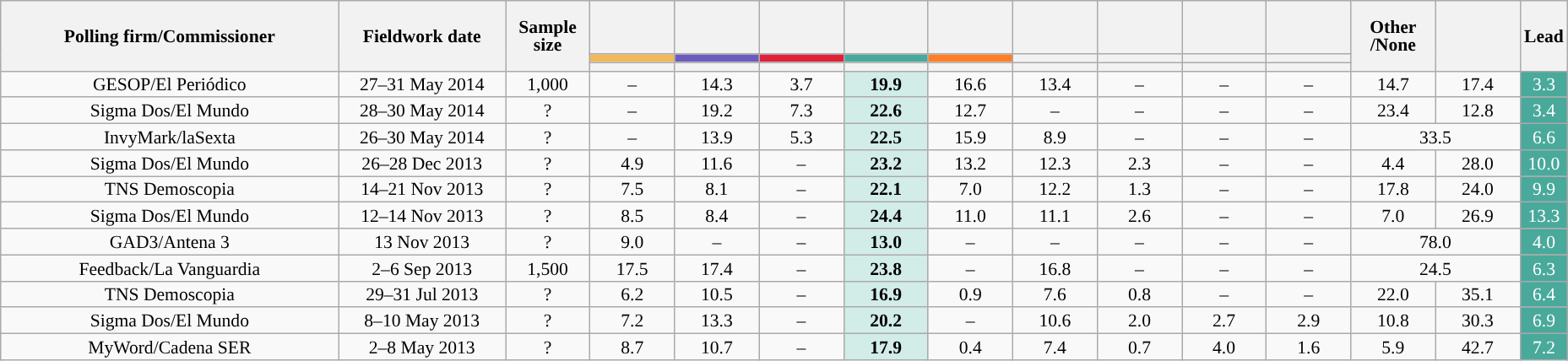<table class="wikitable collapsible collapsed" style="text-align:center; font-size:90%; line-height:14px;">
<tr style="height:42px;">
<th style="width:260px;" rowspan="3">Polling firm/Commissioner</th>
<th style="width:125px;" rowspan="3">Fieldwork date</th>
<th style="width:60px;" rowspan="3">Sample size</th>
<th style="width:60px;"></th>
<th style="width:60px;"></th>
<th style="width:60px;"></th>
<th style="width:60px;"></th>
<th style="width:60px;"></th>
<th style="width:60px;"></th>
<th style="width:60px;"></th>
<th style="width:60px;"></th>
<th style="width:60px;"></th>
<th style="width:60px;" rowspan="3">Other<br>/None</th>
<th style="width:60px;" rowspan="3"></th>
<th style="width:30px;" rowspan="3">Lead</th>
</tr>
<tr>
<th style="color:inherit;background:#F2B95B;"></th>
<th style="color:inherit;background:#6C5BBD;"></th>
<th style="color:inherit;background:#DD2239;"></th>
<th style="color:inherit;background:#49A99B;"></th>
<th style="color:inherit;background:#FF7F27;"></th>
<th style="color:inherit;background:"></th>
<th style="color:inherit;background:"></th>
<th style="color:inherit;background:"></th>
<th style="color:inherit;background:"></th>
</tr>
<tr>
<th></th>
<th></th>
<th></th>
<th></th>
<th></th>
<th></th>
<th></th>
<th></th>
<th></th>
</tr>
<tr>
<td>GESOP/El Periódico</td>
<td>27–31 May 2014</td>
<td>1,000</td>
<td>–</td>
<td>14.3</td>
<td>3.7</td>
<td style="color:inherit;background:#D2ECE8;"><strong>19.9</strong></td>
<td>16.6</td>
<td>13.4</td>
<td>–</td>
<td>–</td>
<td>–</td>
<td>14.7</td>
<td>17.4</td>
<td style="color:inherit;background:#49A99B; color:white;">3.3</td>
</tr>
<tr>
<td>Sigma Dos/El Mundo</td>
<td>28–30 May 2014</td>
<td>?</td>
<td>–</td>
<td>19.2</td>
<td>7.3</td>
<td style="color:inherit;background:#D2ECE8;"><strong>22.6</strong></td>
<td>12.7</td>
<td>–</td>
<td>–</td>
<td>–</td>
<td>–</td>
<td>23.4</td>
<td>12.8</td>
<td style="color:inherit;background:#49A99B; color:white;">3.4</td>
</tr>
<tr>
<td>InvyMark/laSexta</td>
<td>26–30 May 2014</td>
<td>?</td>
<td>–</td>
<td>13.9</td>
<td>5.3</td>
<td style="color:inherit;background:#D2ECE8;"><strong>22.5</strong></td>
<td>15.9</td>
<td>8.9</td>
<td>–</td>
<td>–</td>
<td>–</td>
<td colspan="2">33.5</td>
<td style="color:inherit;background:#49A99B; color:white;">6.6</td>
</tr>
<tr>
<td>Sigma Dos/El Mundo</td>
<td>26–28 Dec 2013</td>
<td>?</td>
<td>4.9</td>
<td>11.6</td>
<td>–</td>
<td style="color:inherit;background:#D2ECE8;"><strong>23.2</strong></td>
<td>13.2</td>
<td>12.3</td>
<td>2.3</td>
<td>–</td>
<td>–</td>
<td>4.4</td>
<td>28.0</td>
<td style="color:inherit;background:#49A99B; color:white;">10.0</td>
</tr>
<tr>
<td>TNS Demoscopia</td>
<td>14–21 Nov 2013</td>
<td>?</td>
<td>7.5</td>
<td>8.1</td>
<td>–</td>
<td style="color:inherit;background:#D2ECE8;"><strong>22.1</strong></td>
<td>7.0</td>
<td>12.2</td>
<td>1.3</td>
<td>–</td>
<td>–</td>
<td>17.8</td>
<td>24.0</td>
<td style="color:inherit;background:#49A99B; color:white;">9.9</td>
</tr>
<tr>
<td>Sigma Dos/El Mundo</td>
<td>12–14 Nov 2013</td>
<td>?</td>
<td>8.5</td>
<td>8.4</td>
<td>–</td>
<td style="color:inherit;background:#D2ECE8;"><strong>24.4</strong></td>
<td>11.0</td>
<td>11.1</td>
<td>2.6</td>
<td>–</td>
<td>–</td>
<td>7.0</td>
<td>26.9</td>
<td style="color:inherit;background:#49A99B; color:white;">13.3</td>
</tr>
<tr>
<td>GAD3/Antena 3</td>
<td>13 Nov 2013</td>
<td>?</td>
<td>9.0</td>
<td>–</td>
<td>–</td>
<td style="color:inherit;background:#D2ECE8;"><strong>13.0</strong></td>
<td>–</td>
<td>–</td>
<td>–</td>
<td>–</td>
<td>–</td>
<td colspan="2">78.0</td>
<td style="color:inherit;background:#49A99B; color:white;">4.0</td>
</tr>
<tr>
<td>Feedback/La Vanguardia</td>
<td>2–6 Sep 2013</td>
<td>1,500</td>
<td>17.5</td>
<td>17.4</td>
<td>–</td>
<td style="color:inherit;background:#D2ECE8;"><strong>23.8</strong></td>
<td>–</td>
<td>16.8</td>
<td>–</td>
<td>–</td>
<td>–</td>
<td colspan="2">24.5</td>
<td style="color:inherit;background:#49A99B; color:white;">6.3</td>
</tr>
<tr>
<td>TNS Demoscopia</td>
<td>29–31 Jul 2013</td>
<td>?</td>
<td>6.2</td>
<td>10.5</td>
<td>–</td>
<td style="color:inherit;background:#D2ECE8;"><strong>16.9</strong></td>
<td>0.9</td>
<td>7.6</td>
<td>0.8</td>
<td>–</td>
<td>–</td>
<td>22.0</td>
<td>35.1</td>
<td style="color:inherit;background:#49A99B; color:white;">6.4</td>
</tr>
<tr>
<td>Sigma Dos/El Mundo</td>
<td>8–10 May 2013</td>
<td>?</td>
<td>7.2</td>
<td>13.3</td>
<td>–</td>
<td style="color:inherit;background:#D2ECE8;"><strong>20.2</strong></td>
<td>–</td>
<td>10.6</td>
<td>2.0</td>
<td>2.7</td>
<td>2.9</td>
<td>10.8</td>
<td>30.3</td>
<td style="color:inherit;background:#49A99B; color:white;">6.9</td>
</tr>
<tr>
<td>MyWord/Cadena SER</td>
<td>2–8 May 2013</td>
<td>?</td>
<td>8.7</td>
<td>10.7</td>
<td>–</td>
<td style="color:inherit;background:#D2ECE8;"><strong>17.9</strong></td>
<td>0.4</td>
<td>7.4</td>
<td>0.7</td>
<td>4.0</td>
<td>1.6</td>
<td>5.9</td>
<td>42.7</td>
<td style="color:inherit;background:#49A99B; color:white;">7.2</td>
</tr>
</table>
